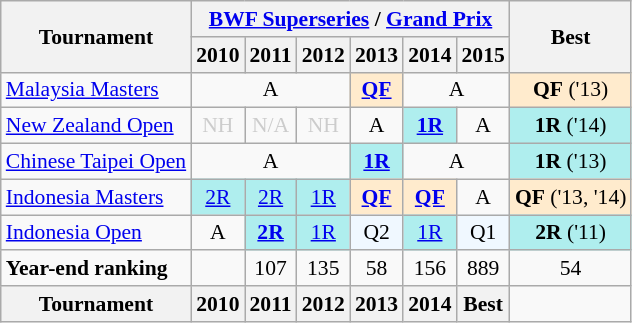<table class="wikitable" style="font-size: 90%; text-align:center">
<tr>
<th rowspan="2">Tournament</th>
<th colspan="6"><a href='#'>BWF Superseries</a> / <a href='#'>Grand Prix</a></th>
<th rowspan="2">Best</th>
</tr>
<tr>
<th>2010</th>
<th>2011</th>
<th>2012</th>
<th>2013</th>
<th>2014</th>
<th>2015</th>
</tr>
<tr>
<td align=left><a href='#'>Malaysia Masters</a></td>
<td colspan="3">A</td>
<td bgcolor=FFEBCD><a href='#'><strong>QF</strong></a></td>
<td colspan="2">A</td>
<td bgcolor=FFEBCD><strong>QF</strong> ('13)</td>
</tr>
<tr>
<td align=left><a href='#'>New Zealand Open</a></td>
<td style=color:#ccc>NH</td>
<td style=color:#ccc>N/A</td>
<td style=color:#ccc>NH</td>
<td>A</td>
<td bgcolor=AFEEEE><strong><a href='#'>1R</a></strong></td>
<td>A</td>
<td bgcolor=AFEEEE><strong>1R</strong> ('14)</td>
</tr>
<tr>
<td align=left><a href='#'>Chinese Taipei Open</a></td>
<td colspan="3">A</td>
<td bgcolor=AFEEEE><strong><a href='#'>1R</a></strong></td>
<td colspan="2">A</td>
<td bgcolor=AFEEEE><strong>1R</strong> ('13)</td>
</tr>
<tr>
<td align=left><a href='#'>Indonesia Masters</a></td>
<td bgcolor=AFEEEE><a href='#'>2R</a></td>
<td bgcolor=AFEEEE><a href='#'>2R</a></td>
<td bgcolor=AFEEEE><a href='#'>1R</a></td>
<td bgcolor=FFEBCD><strong><a href='#'>QF</a></strong></td>
<td bgcolor=FFEBCD><strong><a href='#'>QF</a></strong></td>
<td>A</td>
<td bgcolor=FFEBCD><strong>QF</strong> ('13, '14)</td>
</tr>
<tr>
<td align=left><a href='#'>Indonesia Open</a></td>
<td>A</td>
<td bgcolor=AFEEEE><a href='#'><strong>2R</strong></a></td>
<td bgcolor=AFEEEE><a href='#'>1R</a></td>
<td 2013; bgcolor=F0F8FF>Q2</td>
<td bgcolor=AFEEEE><a href='#'>1R</a></td>
<td 2015; bgcolor=F0F8FF>Q1</td>
<td bgcolor=AFEEEE><strong>2R</strong> ('11)</td>
</tr>
<tr>
<td align=left><strong>Year-end ranking</strong></td>
<td></td>
<td>107</td>
<td>135</td>
<td>58</td>
<td>156</td>
<td>889</td>
<td>54</td>
</tr>
<tr>
<th>Tournament</th>
<th>2010</th>
<th>2011</th>
<th>2012</th>
<th>2013</th>
<th>2014</th>
<th>Best</th>
</tr>
</table>
